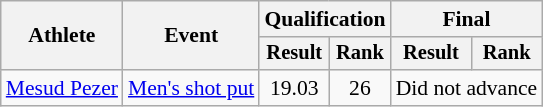<table class=wikitable style="font-size:90%">
<tr>
<th rowspan="2">Athlete</th>
<th rowspan="2">Event</th>
<th colspan="2">Qualification</th>
<th colspan="2">Final</th>
</tr>
<tr style="font-size:95%">
<th>Result</th>
<th>Rank</th>
<th>Result</th>
<th>Rank</th>
</tr>
<tr align=center>
<td align=left><a href='#'>Mesud Pezer</a></td>
<td align=left><a href='#'>Men's shot put</a></td>
<td>19.03</td>
<td>26</td>
<td Colspan=2>Did not advance</td>
</tr>
</table>
